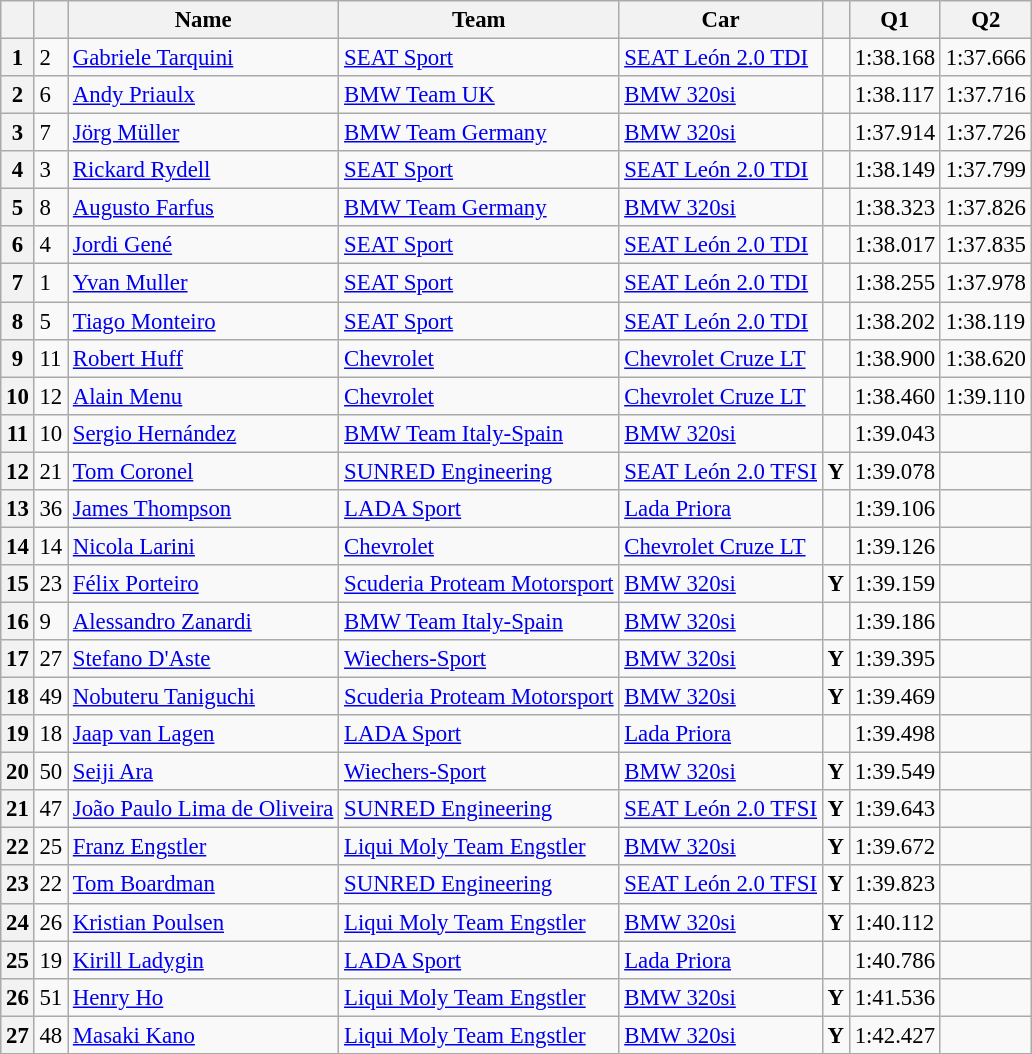<table class="wikitable sortable" style="font-size: 95%;">
<tr>
<th></th>
<th></th>
<th>Name</th>
<th>Team</th>
<th>Car</th>
<th></th>
<th>Q1</th>
<th>Q2</th>
</tr>
<tr>
<th>1</th>
<td>2</td>
<td> <a href='#'>Gabriele Tarquini</a></td>
<td><a href='#'>SEAT Sport</a></td>
<td><a href='#'>SEAT León 2.0 TDI</a></td>
<td></td>
<td>1:38.168</td>
<td>1:37.666</td>
</tr>
<tr>
<th>2</th>
<td>6</td>
<td> <a href='#'>Andy Priaulx</a></td>
<td><a href='#'>BMW Team UK</a></td>
<td><a href='#'>BMW 320si</a></td>
<td></td>
<td>1:38.117</td>
<td>1:37.716</td>
</tr>
<tr>
<th>3</th>
<td>7</td>
<td> <a href='#'>Jörg Müller</a></td>
<td><a href='#'>BMW Team Germany</a></td>
<td><a href='#'>BMW 320si</a></td>
<td></td>
<td>1:37.914</td>
<td>1:37.726</td>
</tr>
<tr>
<th>4</th>
<td>3</td>
<td> <a href='#'>Rickard Rydell</a></td>
<td><a href='#'>SEAT Sport</a></td>
<td><a href='#'>SEAT León 2.0 TDI</a></td>
<td></td>
<td>1:38.149</td>
<td>1:37.799</td>
</tr>
<tr>
<th>5</th>
<td>8</td>
<td> <a href='#'>Augusto Farfus</a></td>
<td><a href='#'>BMW Team Germany</a></td>
<td><a href='#'>BMW 320si</a></td>
<td></td>
<td>1:38.323</td>
<td>1:37.826</td>
</tr>
<tr>
<th>6</th>
<td>4</td>
<td> <a href='#'>Jordi Gené</a></td>
<td><a href='#'>SEAT Sport</a></td>
<td><a href='#'>SEAT León 2.0 TDI</a></td>
<td></td>
<td>1:38.017</td>
<td>1:37.835</td>
</tr>
<tr>
<th>7</th>
<td>1</td>
<td> <a href='#'>Yvan Muller</a></td>
<td><a href='#'>SEAT Sport</a></td>
<td><a href='#'>SEAT León 2.0 TDI</a></td>
<td></td>
<td>1:38.255</td>
<td>1:37.978</td>
</tr>
<tr>
<th>8</th>
<td>5</td>
<td> <a href='#'>Tiago Monteiro</a></td>
<td><a href='#'>SEAT Sport</a></td>
<td><a href='#'>SEAT León 2.0 TDI</a></td>
<td></td>
<td>1:38.202</td>
<td>1:38.119</td>
</tr>
<tr>
<th>9</th>
<td>11</td>
<td> <a href='#'>Robert Huff</a></td>
<td><a href='#'>Chevrolet</a></td>
<td><a href='#'>Chevrolet Cruze LT</a></td>
<td></td>
<td>1:38.900</td>
<td>1:38.620</td>
</tr>
<tr>
<th>10</th>
<td>12</td>
<td> <a href='#'>Alain Menu</a></td>
<td><a href='#'>Chevrolet</a></td>
<td><a href='#'>Chevrolet Cruze LT</a></td>
<td></td>
<td>1:38.460</td>
<td>1:39.110</td>
</tr>
<tr>
<th>11</th>
<td>10</td>
<td> <a href='#'>Sergio Hernández</a></td>
<td><a href='#'>BMW Team Italy-Spain</a></td>
<td><a href='#'>BMW 320si</a></td>
<td></td>
<td>1:39.043</td>
<td></td>
</tr>
<tr>
<th>12</th>
<td>21</td>
<td> <a href='#'>Tom Coronel</a></td>
<td><a href='#'>SUNRED Engineering</a></td>
<td><a href='#'>SEAT León 2.0 TFSI</a></td>
<td align=center><strong><span>Y</span></strong></td>
<td>1:39.078</td>
<td></td>
</tr>
<tr>
<th>13</th>
<td>36</td>
<td> <a href='#'>James Thompson</a></td>
<td><a href='#'>LADA Sport</a></td>
<td><a href='#'>Lada Priora</a></td>
<td></td>
<td>1:39.106</td>
<td></td>
</tr>
<tr>
<th>14</th>
<td>14</td>
<td> <a href='#'>Nicola Larini</a></td>
<td><a href='#'>Chevrolet</a></td>
<td><a href='#'>Chevrolet Cruze LT</a></td>
<td></td>
<td>1:39.126</td>
<td></td>
</tr>
<tr>
<th>15</th>
<td>23</td>
<td> <a href='#'>Félix Porteiro</a></td>
<td><a href='#'>Scuderia Proteam Motorsport</a></td>
<td><a href='#'>BMW 320si</a></td>
<td align=center><strong><span>Y</span></strong></td>
<td>1:39.159</td>
<td></td>
</tr>
<tr>
<th>16</th>
<td>9</td>
<td> <a href='#'>Alessandro Zanardi</a></td>
<td><a href='#'>BMW Team Italy-Spain</a></td>
<td><a href='#'>BMW 320si</a></td>
<td></td>
<td>1:39.186</td>
<td></td>
</tr>
<tr>
<th>17</th>
<td>27</td>
<td> <a href='#'>Stefano D'Aste</a></td>
<td><a href='#'>Wiechers-Sport</a></td>
<td><a href='#'>BMW 320si</a></td>
<td align=center><strong><span>Y</span></strong></td>
<td>1:39.395</td>
<td></td>
</tr>
<tr>
<th>18</th>
<td>49</td>
<td> <a href='#'>Nobuteru Taniguchi</a></td>
<td><a href='#'>Scuderia Proteam Motorsport</a></td>
<td><a href='#'>BMW 320si</a></td>
<td align=center><strong><span>Y</span></strong></td>
<td>1:39.469</td>
<td></td>
</tr>
<tr>
<th>19</th>
<td>18</td>
<td> <a href='#'>Jaap van Lagen</a></td>
<td><a href='#'>LADA Sport</a></td>
<td><a href='#'>Lada Priora</a></td>
<td></td>
<td>1:39.498</td>
<td></td>
</tr>
<tr>
<th>20</th>
<td>50</td>
<td> <a href='#'>Seiji Ara</a></td>
<td><a href='#'>Wiechers-Sport</a></td>
<td><a href='#'>BMW 320si</a></td>
<td align=center><strong><span>Y</span></strong></td>
<td>1:39.549</td>
<td></td>
</tr>
<tr>
<th>21</th>
<td>47</td>
<td> <a href='#'>João Paulo Lima de Oliveira</a></td>
<td><a href='#'>SUNRED Engineering</a></td>
<td><a href='#'>SEAT León 2.0 TFSI</a></td>
<td align=center><strong><span>Y</span></strong></td>
<td>1:39.643</td>
<td></td>
</tr>
<tr>
<th>22</th>
<td>25</td>
<td> <a href='#'>Franz Engstler</a></td>
<td><a href='#'>Liqui Moly Team Engstler</a></td>
<td><a href='#'>BMW 320si</a></td>
<td align=center><strong><span>Y</span></strong></td>
<td>1:39.672</td>
<td></td>
</tr>
<tr>
<th>23</th>
<td>22</td>
<td> <a href='#'>Tom Boardman</a></td>
<td><a href='#'>SUNRED Engineering</a></td>
<td><a href='#'>SEAT León 2.0 TFSI</a></td>
<td align=center><strong><span>Y</span></strong></td>
<td>1:39.823</td>
<td></td>
</tr>
<tr>
<th>24</th>
<td>26</td>
<td> <a href='#'>Kristian Poulsen</a></td>
<td><a href='#'>Liqui Moly Team Engstler</a></td>
<td><a href='#'>BMW 320si</a></td>
<td align=center><strong><span>Y</span></strong></td>
<td>1:40.112</td>
<td></td>
</tr>
<tr>
<th>25</th>
<td>19</td>
<td> <a href='#'>Kirill Ladygin</a></td>
<td><a href='#'>LADA Sport</a></td>
<td><a href='#'>Lada Priora</a></td>
<td></td>
<td>1:40.786</td>
<td></td>
</tr>
<tr>
<th>26</th>
<td>51</td>
<td> <a href='#'>Henry Ho</a></td>
<td><a href='#'>Liqui Moly Team Engstler</a></td>
<td><a href='#'>BMW 320si</a></td>
<td align=center><strong><span>Y</span></strong></td>
<td>1:41.536</td>
<td></td>
</tr>
<tr>
<th>27</th>
<td>48</td>
<td> <a href='#'>Masaki Kano</a></td>
<td><a href='#'>Liqui Moly Team Engstler</a></td>
<td><a href='#'>BMW 320si</a></td>
<td align=center><strong><span>Y</span></strong></td>
<td>1:42.427</td>
<td></td>
</tr>
<tr>
</tr>
</table>
